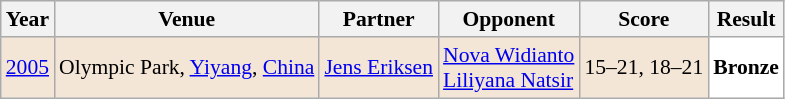<table class="sortable wikitable" style="font-size: 90%;">
<tr>
<th>Year</th>
<th>Venue</th>
<th>Partner</th>
<th>Opponent</th>
<th>Score</th>
<th>Result</th>
</tr>
<tr style="background:#F3E6D7">
<td align="center"><a href='#'>2005</a></td>
<td align="left">Olympic Park, <a href='#'>Yiyang</a>, <a href='#'>China</a></td>
<td align="left"> <a href='#'>Jens Eriksen</a></td>
<td align="left"> <a href='#'>Nova Widianto</a> <br>  <a href='#'>Liliyana Natsir</a></td>
<td align="left">15–21, 18–21</td>
<td style="text-align:left; background:white"> <strong>Bronze</strong></td>
</tr>
</table>
